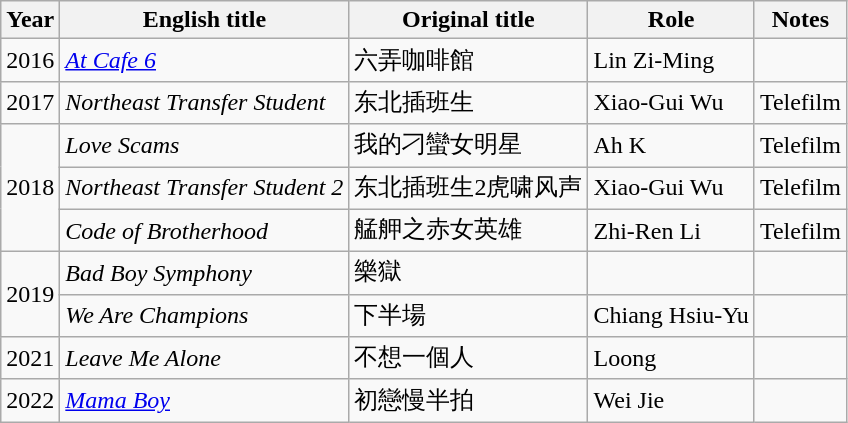<table class="wikitable sortable">
<tr>
<th>Year</th>
<th>English title</th>
<th>Original title</th>
<th>Role</th>
<th class="unsortable">Notes</th>
</tr>
<tr>
<td>2016</td>
<td><em><a href='#'>At Cafe 6</a></em></td>
<td>六弄咖啡館</td>
<td>Lin Zi-Ming</td>
<td></td>
</tr>
<tr>
<td>2017</td>
<td><em>Northeast Transfer Student</em></td>
<td>东北插班生</td>
<td>Xiao-Gui Wu</td>
<td>Telefilm</td>
</tr>
<tr>
<td rowspan="3">2018</td>
<td><em>Love Scams</em></td>
<td>我的刁蠻女明星</td>
<td>Ah K</td>
<td>Telefilm</td>
</tr>
<tr>
<td><em>Northeast Transfer Student 2</em></td>
<td>东北插班生2虎啸风声</td>
<td>Xiao-Gui Wu</td>
<td>Telefilm</td>
</tr>
<tr>
<td><em>Code of Brotherhood</em></td>
<td>艋舺之赤女英雄</td>
<td>Zhi-Ren Li</td>
<td>Telefilm</td>
</tr>
<tr>
<td rowspan="2">2019</td>
<td><em>Bad Boy Symphony</em></td>
<td>樂獄</td>
<td></td>
<td></td>
</tr>
<tr>
<td><em>We Are Champions</em></td>
<td>下半場</td>
<td>Chiang Hsiu-Yu</td>
<td></td>
</tr>
<tr>
<td>2021</td>
<td><em>Leave Me Alone</em></td>
<td>不想一個人</td>
<td>Loong</td>
<td></td>
</tr>
<tr>
<td>2022</td>
<td><em><a href='#'>Mama Boy</a></em></td>
<td>初戀慢半拍</td>
<td>Wei Jie</td>
<td></td>
</tr>
</table>
